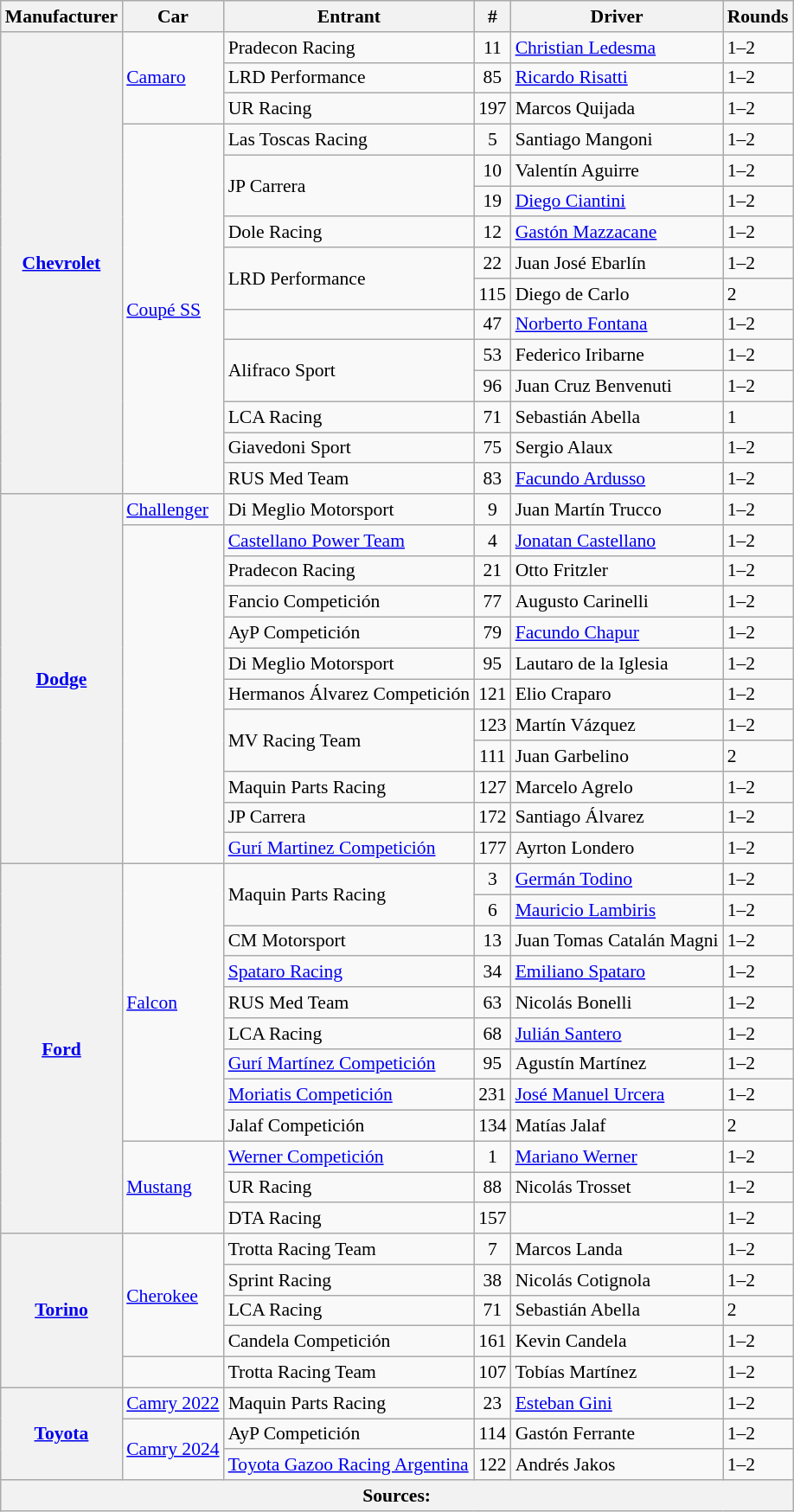<table class="wikitable" style="font-size: 90%;">
<tr>
<th>Manufacturer</th>
<th>Car</th>
<th>Entrant</th>
<th>#</th>
<th>Driver</th>
<th>Rounds</th>
</tr>
<tr>
<th rowspan=15><a href='#'>Chevrolet</a></th>
<td rowspan=3><a href='#'>Camaro</a></td>
<td>Pradecon Racing</td>
<td align=center>11</td>
<td> <a href='#'>Christian Ledesma</a></td>
<td>1–2</td>
</tr>
<tr>
<td>LRD Performance</td>
<td align=center>85</td>
<td> <a href='#'>Ricardo Risatti</a></td>
<td>1–2</td>
</tr>
<tr>
<td>UR Racing</td>
<td align=center>197</td>
<td> Marcos Quijada</td>
<td>1–2</td>
</tr>
<tr>
<td rowspan=12><a href='#'>Coupé SS</a></td>
<td>Las Toscas Racing</td>
<td align=center>5</td>
<td> Santiago Mangoni</td>
<td>1–2</td>
</tr>
<tr>
<td rowspan=2>JP Carrera</td>
<td align=center>10</td>
<td> Valentín Aguirre</td>
<td>1–2</td>
</tr>
<tr>
<td align=center>19</td>
<td> <a href='#'>Diego Ciantini</a></td>
<td>1–2</td>
</tr>
<tr>
<td>Dole Racing</td>
<td align=center>12</td>
<td> <a href='#'>Gastón Mazzacane</a></td>
<td>1–2</td>
</tr>
<tr>
<td rowspan=2>LRD Performance</td>
<td align=center>22</td>
<td> Juan José Ebarlín</td>
<td>1–2</td>
</tr>
<tr>
<td align=center>115</td>
<td> Diego de Carlo</td>
<td>2</td>
</tr>
<tr>
<td></td>
<td align=center>47</td>
<td> <a href='#'>Norberto Fontana</a></td>
<td>1–2</td>
</tr>
<tr>
<td rowspan=2>Alifraco Sport</td>
<td align=center>53</td>
<td> Federico Iribarne</td>
<td>1–2</td>
</tr>
<tr>
<td align=center>96</td>
<td> Juan Cruz Benvenuti</td>
<td>1–2</td>
</tr>
<tr>
<td>LCA Racing</td>
<td align=center>71</td>
<td> Sebastián Abella</td>
<td>1</td>
</tr>
<tr>
<td>Giavedoni Sport</td>
<td align=center>75</td>
<td> Sergio Alaux</td>
<td>1–2</td>
</tr>
<tr>
<td>RUS Med Team</td>
<td align=center>83</td>
<td> <a href='#'>Facundo Ardusso</a></td>
<td>1–2</td>
</tr>
<tr>
<th rowspan=12><a href='#'>Dodge</a></th>
<td rowspan=1><a href='#'>Challenger</a></td>
<td>Di Meglio Motorsport</td>
<td align=center>9</td>
<td> Juan Martín Trucco</td>
<td>1–2</td>
</tr>
<tr>
<td rowspan=11></td>
<td><a href='#'>Castellano Power Team</a></td>
<td align=center>4</td>
<td> <a href='#'>Jonatan Castellano</a></td>
<td>1–2</td>
</tr>
<tr>
<td>Pradecon Racing</td>
<td align=center>21</td>
<td> Otto Fritzler</td>
<td>1–2</td>
</tr>
<tr>
<td>Fancio Competición</td>
<td align=center>77</td>
<td> Augusto Carinelli</td>
<td>1–2</td>
</tr>
<tr>
<td>AyP Competición</td>
<td align=center>79</td>
<td> <a href='#'>Facundo Chapur</a></td>
<td>1–2</td>
</tr>
<tr>
<td>Di Meglio Motorsport</td>
<td align=center>95</td>
<td> Lautaro de la Iglesia</td>
<td>1–2</td>
</tr>
<tr>
<td>Hermanos Álvarez Competición</td>
<td align=center>121</td>
<td> Elio Craparo</td>
<td>1–2</td>
</tr>
<tr>
<td rowspan=2>MV Racing Team</td>
<td align=center>123</td>
<td> Martín Vázquez</td>
<td>1–2</td>
</tr>
<tr>
<td align=center>111</td>
<td> Juan Garbelino</td>
<td>2</td>
</tr>
<tr>
<td>Maquin Parts Racing</td>
<td align=center>127</td>
<td> Marcelo Agrelo</td>
<td>1–2</td>
</tr>
<tr>
<td>JP Carrera</td>
<td align=center>172</td>
<td> Santiago Álvarez</td>
<td>1–2</td>
</tr>
<tr>
<td><a href='#'>Gurí Martinez Competición</a></td>
<td align=center>177</td>
<td> Ayrton Londero</td>
<td>1–2</td>
</tr>
<tr>
<th rowspan=12><a href='#'>Ford</a></th>
<td rowspan=9><a href='#'>Falcon</a></td>
<td rowspan=2>Maquin Parts Racing</td>
<td align=center>3</td>
<td> <a href='#'>Germán Todino</a></td>
<td>1–2</td>
</tr>
<tr>
<td align=center>6</td>
<td> <a href='#'>Mauricio Lambiris</a></td>
<td>1–2</td>
</tr>
<tr>
<td>CM Motorsport</td>
<td align=center>13</td>
<td> Juan Tomas Catalán Magni</td>
<td>1–2</td>
</tr>
<tr>
<td><a href='#'>Spataro Racing</a></td>
<td align=center>34</td>
<td> <a href='#'>Emiliano Spataro</a></td>
<td>1–2</td>
</tr>
<tr>
<td>RUS Med Team</td>
<td align=center>63</td>
<td> Nicolás Bonelli</td>
<td>1–2</td>
</tr>
<tr>
<td>LCA Racing</td>
<td align=center>68</td>
<td> <a href='#'>Julián Santero</a></td>
<td>1–2</td>
</tr>
<tr>
<td><a href='#'>Gurí Martínez Competición</a></td>
<td align=center>95</td>
<td> Agustín Martínez</td>
<td>1–2</td>
</tr>
<tr>
<td><a href='#'>Moriatis Competición</a></td>
<td align=center>231</td>
<td> <a href='#'>José Manuel Urcera</a></td>
<td>1–2</td>
</tr>
<tr>
<td>Jalaf Competición</td>
<td align=center>134</td>
<td> Matías Jalaf</td>
<td>2</td>
</tr>
<tr>
<td rowspan=3><a href='#'>Mustang</a></td>
<td><a href='#'>Werner Competición</a></td>
<td align=center>1</td>
<td> <a href='#'>Mariano Werner</a></td>
<td>1–2</td>
</tr>
<tr>
<td>UR Racing</td>
<td align=center>88</td>
<td> Nicolás Trosset</td>
<td>1–2</td>
</tr>
<tr>
<td>DTA Racing</td>
<td align=center>157</td>
<td></td>
<td>1–2</td>
</tr>
<tr>
<th rowspan=5><a href='#'>Torino</a></th>
<td rowspan=4><a href='#'>Cherokee</a></td>
<td>Trotta Racing Team</td>
<td align=center>7</td>
<td> Marcos Landa</td>
<td>1–2</td>
</tr>
<tr>
<td>Sprint Racing</td>
<td align=center>38</td>
<td> Nicolás Cotignola</td>
<td>1–2</td>
</tr>
<tr>
<td>LCA Racing</td>
<td align=center>71</td>
<td> Sebastián Abella</td>
<td>2</td>
</tr>
<tr>
<td>Candela Competición</td>
<td align=center>161</td>
<td> Kevin Candela</td>
<td>1–2</td>
</tr>
<tr>
<td rowspan=1></td>
<td>Trotta Racing Team</td>
<td align=center>107</td>
<td> Tobías Martínez</td>
<td>1–2</td>
</tr>
<tr>
<th rowspan=3><a href='#'>Toyota</a></th>
<td rowspan=1><a href='#'>Camry 2022</a></td>
<td>Maquin Parts Racing</td>
<td align=center>23</td>
<td> <a href='#'>Esteban Gini</a></td>
<td>1–2</td>
</tr>
<tr>
<td rowspan=2><a href='#'>Camry 2024</a></td>
<td>AyP Competición</td>
<td align=center>114</td>
<td> Gastón Ferrante</td>
<td>1–2</td>
</tr>
<tr>
<td><a href='#'>Toyota Gazoo Racing Argentina</a></td>
<td align=center>122</td>
<td> Andrés Jakos</td>
<td>1–2</td>
</tr>
<tr>
<th colspan="6">Sources:</th>
</tr>
</table>
